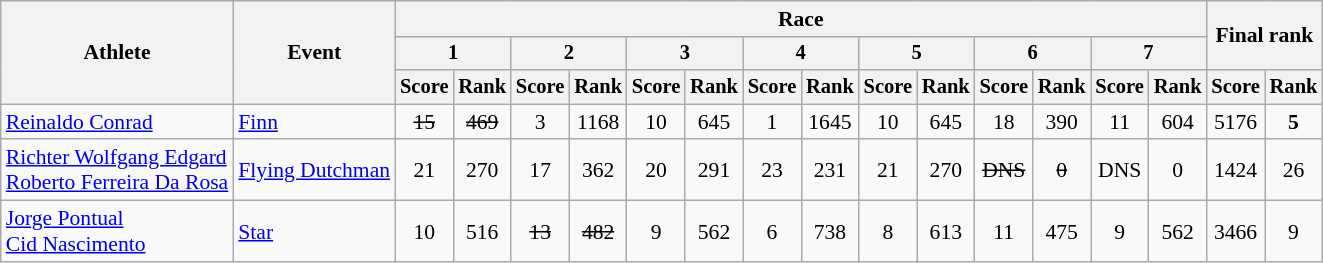<table class="wikitable" style="font-size:90%">
<tr>
<th rowspan="3">Athlete</th>
<th rowspan="3">Event</th>
<th colspan="14">Race</th>
<th rowspan=2 colspan="2">Final rank</th>
</tr>
<tr style="font-size:95%">
<th colspan="2">1</th>
<th colspan="2">2</th>
<th colspan="2">3</th>
<th colspan="2">4</th>
<th colspan="2">5</th>
<th colspan="2">6</th>
<th colspan="2">7</th>
</tr>
<tr style="font-size:95%">
<th>Score</th>
<th>Rank</th>
<th>Score</th>
<th>Rank</th>
<th>Score</th>
<th>Rank</th>
<th>Score</th>
<th>Rank</th>
<th>Score</th>
<th>Rank</th>
<th>Score</th>
<th>Rank</th>
<th>Score</th>
<th>Rank</th>
<th>Score</th>
<th>Rank</th>
</tr>
<tr align=center>
<td align=left><a href='#'>Reinaldo Conrad</a></td>
<td align=left><a href='#'>Finn</a></td>
<td><s>15</s></td>
<td><s>469</s></td>
<td>3</td>
<td>1168</td>
<td>10</td>
<td>645</td>
<td>1</td>
<td>1645</td>
<td>10</td>
<td>645</td>
<td>18</td>
<td>390</td>
<td>11</td>
<td>604</td>
<td>5176</td>
<td><strong>5</strong></td>
</tr>
<tr align=center>
<td align=left><a href='#'>Richter Wolfgang Edgard</a><br><a href='#'>Roberto Ferreira Da Rosa</a></td>
<td align=left><a href='#'>Flying Dutchman</a></td>
<td>21</td>
<td>270</td>
<td>17</td>
<td>362</td>
<td>20</td>
<td>291</td>
<td>23</td>
<td>231</td>
<td>21</td>
<td>270</td>
<td><s>DNS</s></td>
<td><s>0</s></td>
<td>DNS</td>
<td>0</td>
<td>1424</td>
<td>26</td>
</tr>
<tr align=center>
<td align=left><a href='#'>Jorge Pontual</a><br><a href='#'>Cid Nascimento</a></td>
<td align=left><a href='#'>Star</a></td>
<td>10</td>
<td>516</td>
<td><s>13</s></td>
<td><s>482</s></td>
<td>9</td>
<td>562</td>
<td>6</td>
<td>738</td>
<td>8</td>
<td>613</td>
<td>11</td>
<td>475</td>
<td>9</td>
<td>562</td>
<td>3466</td>
<td>9</td>
</tr>
</table>
